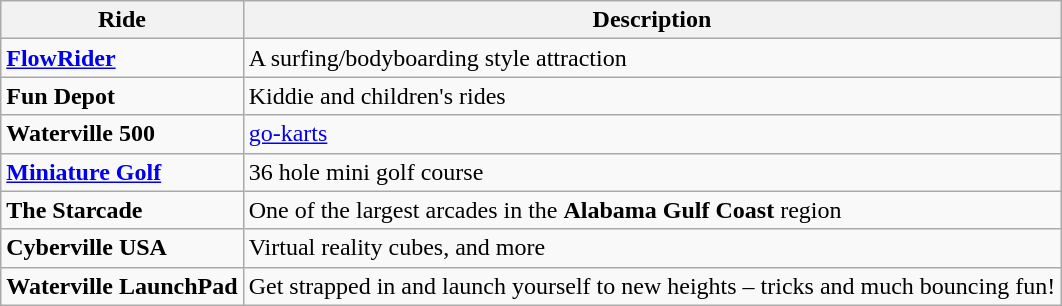<table class=wikitable>
<tr>
<th>Ride</th>
<th>Description</th>
</tr>
<tr>
<td><strong><a href='#'>FlowRider</a></strong></td>
<td>A surfing/bodyboarding style attraction</td>
</tr>
<tr>
<td><strong>Fun Depot</strong></td>
<td>Kiddie and children's rides</td>
</tr>
<tr>
<td><strong>Waterville 500</strong></td>
<td><a href='#'>go-karts</a></td>
</tr>
<tr>
<td><strong><a href='#'>Miniature Golf</a></strong></td>
<td>36 hole mini golf course</td>
</tr>
<tr>
<td><strong>The Starcade</strong></td>
<td>One of the largest arcades in the <strong>Alabama Gulf Coast</strong> region</td>
</tr>
<tr>
<td><strong>Cyberville USA </strong></td>
<td>Virtual reality cubes, and more</td>
</tr>
<tr>
<td><strong>Waterville LaunchPad </strong></td>
<td>Get strapped in and launch yourself to new heights –  tricks and much bouncing fun!</td>
</tr>
</table>
